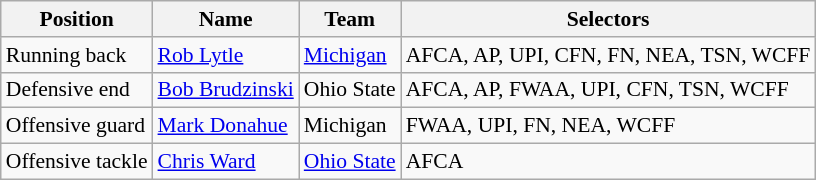<table class="wikitable" style="font-size: 90%">
<tr>
<th>Position</th>
<th>Name</th>
<th>Team</th>
<th>Selectors</th>
</tr>
<tr>
<td>Running back</td>
<td><a href='#'>Rob Lytle</a></td>
<td><a href='#'>Michigan</a></td>
<td>AFCA, AP, UPI, CFN, FN, NEA, TSN, WCFF</td>
</tr>
<tr>
<td>Defensive end</td>
<td><a href='#'>Bob Brudzinski</a></td>
<td>Ohio State</td>
<td>AFCA, AP, FWAA, UPI, CFN, TSN, WCFF</td>
</tr>
<tr>
<td>Offensive guard</td>
<td><a href='#'>Mark Donahue</a></td>
<td>Michigan</td>
<td>FWAA, UPI, FN, NEA, WCFF</td>
</tr>
<tr>
<td>Offensive tackle</td>
<td><a href='#'>Chris Ward</a></td>
<td><a href='#'>Ohio State</a></td>
<td>AFCA</td>
</tr>
</table>
